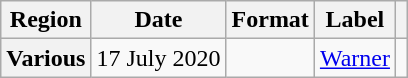<table class="wikitable plainrowheaders">
<tr>
<th scope="col">Region</th>
<th scope="col">Date</th>
<th scope="col">Format</th>
<th scope="col">Label</th>
<th scope="col"></th>
</tr>
<tr>
<th scope="row">Various</th>
<td>17 July 2020</td>
<td></td>
<td><a href='#'>Warner</a></td>
<td></td>
</tr>
</table>
